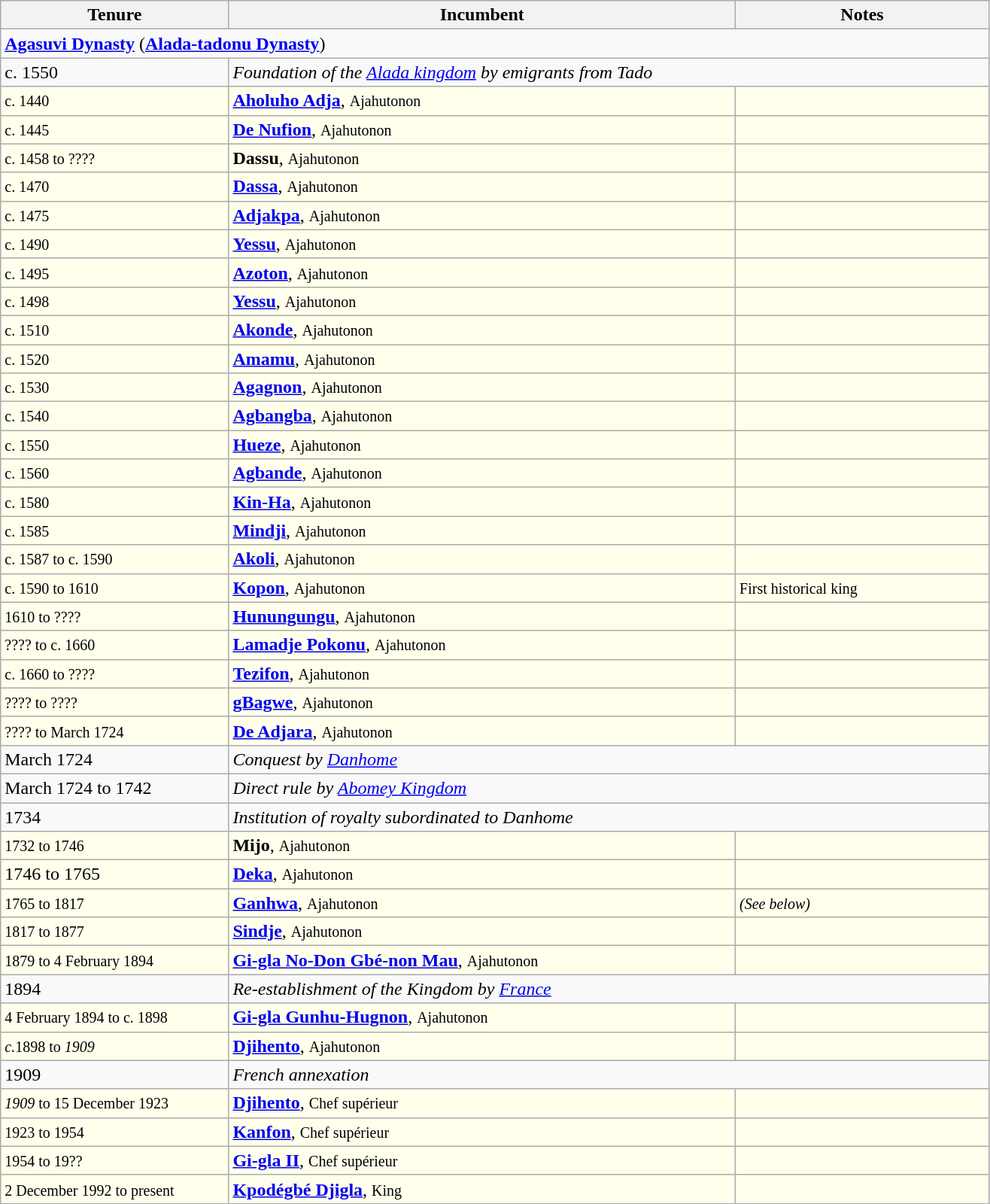<table class="wikitable">
<tr align=left>
<th width="18%">Tenure</th>
<th width="40%">Incumbent</th>
<th width="20%">Notes</th>
</tr>
<tr valign=top>
<td colspan="3"><strong><a href='#'>Agasuvi Dynasty</a></strong> (<strong><a href='#'>Alada-tadonu Dynasty</a></strong>)</td>
</tr>
<tr valign=top>
<td>c. 1550</td>
<td colspan="2"><em>Foundation of the <a href='#'>Alada kingdom</a> by emigrants from Tado</em></td>
</tr>
<tr valign=top bgcolor="#ffffec">
<td><small>c. 1440 </small></td>
<td><strong><a href='#'>Aholuho Adja</a></strong>, <small>Ajahutonon</small></td>
<td></td>
</tr>
<tr valign=top bgcolor="#ffffec">
<td><small>c. 1445 </small></td>
<td><strong><a href='#'>De Nufion</a></strong>, <small>Ajahutonon</small></td>
<td></td>
</tr>
<tr valign=top bgcolor="#ffffec">
<td><small>c. 1458 to ????</small></td>
<td><strong>Dassu</strong>, <small>Ajahutonon</small></td>
<td></td>
</tr>
<tr valign=top bgcolor="#ffffec">
<td><small>c. 1470 </small></td>
<td><strong><a href='#'>Dassa</a></strong>, <small>Ajahutonon</small></td>
<td></td>
</tr>
<tr valign=top bgcolor="#ffffec">
<td><small>c. 1475 </small></td>
<td><strong><a href='#'>Adjakpa</a></strong>, <small>Ajahutonon</small></td>
<td></td>
</tr>
<tr valign=top bgcolor="#ffffec">
<td><small>c. 1490 </small></td>
<td><strong><a href='#'>Yessu</a></strong>, <small>Ajahutonon</small></td>
<td></td>
</tr>
<tr valign=top bgcolor="#ffffec">
<td><small>c. 1495 </small></td>
<td><strong><a href='#'>Azoton</a></strong>, <small>Ajahutonon</small></td>
<td></td>
</tr>
<tr valign=top bgcolor="#ffffec">
<td><small>c. 1498 </small></td>
<td><strong><a href='#'>Yessu</a></strong>, <small>Ajahutonon</small></td>
<td></td>
</tr>
<tr valign=top bgcolor="#ffffec">
<td><small>c. 1510 </small></td>
<td><strong><a href='#'>Akonde</a></strong>, <small>Ajahutonon</small></td>
<td></td>
</tr>
<tr valign=top bgcolor="#ffffec">
<td><small>c. 1520 </small></td>
<td><strong><a href='#'>Amamu</a></strong>, <small>Ajahutonon</small></td>
<td></td>
</tr>
<tr valign=top bgcolor="#ffffec">
<td><small>c. 1530 </small></td>
<td><strong><a href='#'>Agagnon</a></strong>, <small>Ajahutonon</small></td>
<td></td>
</tr>
<tr valign=top bgcolor="#ffffec">
<td><small>c. 1540 </small></td>
<td><strong><a href='#'>Agbangba</a></strong>, <small>Ajahutonon</small></td>
<td></td>
</tr>
<tr valign=top bgcolor="#ffffec">
<td><small>c. 1550 </small></td>
<td><strong><a href='#'>Hueze</a></strong>, <small>Ajahutonon</small></td>
<td></td>
</tr>
<tr valign=top bgcolor="#ffffec">
<td><small>c. 1560 </small></td>
<td><strong><a href='#'>Agbande</a></strong>, <small>Ajahutonon</small></td>
<td></td>
</tr>
<tr valign=top bgcolor="#ffffec">
<td><small>c. 1580 </small></td>
<td><strong><a href='#'>Kin-Ha</a></strong>, <small>Ajahutonon</small></td>
<td></td>
</tr>
<tr valign=top bgcolor="#ffffec">
<td><small>c. 1585 </small></td>
<td><strong><a href='#'>Mindji</a></strong>, <small>Ajahutonon</small></td>
<td></td>
</tr>
<tr valign=top bgcolor="#ffffec">
<td><small>c. 1587 to c. 1590 </small></td>
<td><strong><a href='#'>Akoli</a></strong>, <small>Ajahutonon</small></td>
<td></td>
</tr>
<tr valign=top bgcolor="#ffffec">
<td><small>c. 1590 to 1610</small></td>
<td><strong><a href='#'>Kopon</a></strong>, <small>Ajahutonon</small></td>
<td><small>First historical king</small></td>
</tr>
<tr valign=top bgcolor="#ffffec">
<td><small>1610 to ????</small></td>
<td><strong><a href='#'>Hunungungu</a></strong>, <small>Ajahutonon</small></td>
<td></td>
</tr>
<tr valign=top bgcolor="#ffffec">
<td><small>???? to c. 1660 </small></td>
<td><strong><a href='#'>Lamadje Pokonu</a></strong>, <small>Ajahutonon</small></td>
<td></td>
</tr>
<tr valign=top bgcolor="#ffffec">
<td><small>c. 1660 to ????</small></td>
<td><strong><a href='#'>Tezifon</a></strong>, <small>Ajahutonon</small></td>
<td></td>
</tr>
<tr valign=top bgcolor="#ffffec">
<td><small>???? to ????</small></td>
<td><strong><a href='#'>gBagwe</a></strong>, <small>Ajahutonon</small></td>
<td></td>
</tr>
<tr valign=top bgcolor="#ffffec">
<td><small>???? to March 1724</small></td>
<td><strong><a href='#'>De Adjara</a></strong>, <small>Ajahutonon</small></td>
<td></td>
</tr>
<tr valign=top>
<td>March 1724</td>
<td colspan="2"><em>Conquest by <a href='#'>Danhome</a></em></td>
</tr>
<tr valign=top>
<td>March 1724 to 1742</td>
<td colspan="2"><em>Direct rule by <a href='#'>Abomey Kingdom</a></em></td>
</tr>
<tr valign=top>
<td>1734</td>
<td colspan="2"><em>Institution of royalty subordinated to Danhome</em></td>
</tr>
<tr valign=top bgcolor="#ffffec">
<td><small>1732 to 1746</small></td>
<td><strong>Mijo</strong>, <small>Ajahutonon</small></td>
<td></td>
</tr>
<tr valign=top bgcolor="#ffffec">
<td>1746 to 1765</td>
<td><strong><a href='#'>Deka</a></strong>, <small>Ajahutonon</small></td>
<td></td>
</tr>
<tr valign="top" bgcolor="#ffffec">
<td><small>1765 to 1817</small></td>
<td><strong><a href='#'>Ganhwa</a></strong>, <small>Ajahutonon</small></td>
<td><small><em>(See below)</em></small></td>
</tr>
<tr valign="top" bgcolor="#ffffec">
<td><small>1817 to 1877</small></td>
<td><strong><a href='#'>Sindje</a></strong>, <small>Ajahutonon</small></td>
<td></td>
</tr>
<tr valign=top bgcolor="#ffffec">
<td><small>1879 to 4 February 1894</small></td>
<td><strong><a href='#'>Gi-gla No-Don Gbé-non Mau</a></strong>, <small>Ajahutonon</small></td>
<td> </td>
</tr>
<tr valign=top>
<td>1894</td>
<td colspan="2"><em>Re-establishment of the Kingdom by <a href='#'>France</a></em></td>
</tr>
<tr valign=top bgcolor="#ffffec">
<td><small>4 February 1894 to c. 1898  </small></td>
<td><strong><a href='#'>Gi-gla Gunhu-Hugnon</a></strong>, <small>Ajahutonon</small></td>
<td> </td>
</tr>
<tr valign=top bgcolor="#ffffec">
<td><small><em>c.</em>1898 to <em>1909</em></small></td>
<td><strong><a href='#'>Djihento</a></strong>, <small>Ajahutonon</small></td>
<td> </td>
</tr>
<tr valign=top>
<td>1909</td>
<td colspan="2"><em>French annexation</em></td>
</tr>
<tr valign=top bgcolor="#ffffec">
<td><small><em>1909</em> to 15 December 1923</small></td>
<td><strong><a href='#'>Djihento</a></strong>, <small>Chef supérieur</small></td>
<td> </td>
</tr>
<tr valign=top bgcolor="#ffffec">
<td><small>1923 to 1954</small></td>
<td><strong><a href='#'>Kanfon</a></strong>, <small>Chef supérieur</small></td>
<td></td>
</tr>
<tr valign=top bgcolor="#ffffec">
<td><small>1954 to 19??</small></td>
<td><strong><a href='#'>Gi-gla II</a></strong>, <small>Chef supérieur</small></td>
<td></td>
</tr>
<tr valign=top bgcolor="#ffffec">
<td><small>2 December 1992 to present</small></td>
<td><strong><a href='#'>Kpodégbé Djigla</a></strong>, <small>King</small></td>
<td></td>
</tr>
<tr valign=top bgcolor="#ffffec">
</tr>
</table>
